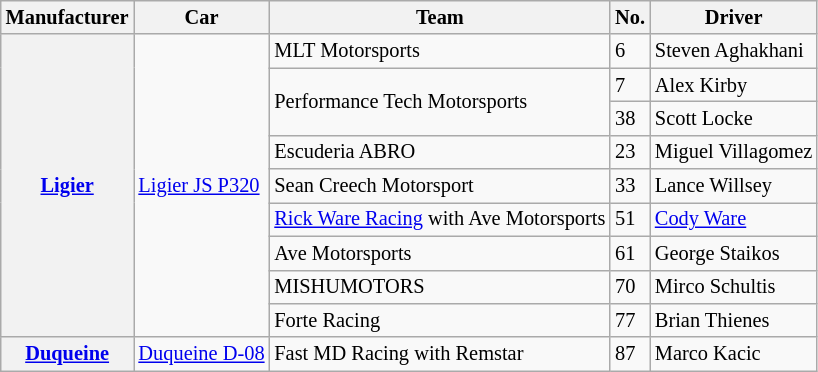<table class="wikitable" style="font-size:85%;">
<tr>
<th>Manufacturer</th>
<th>Car</th>
<th>Team</th>
<th>No.</th>
<th>Driver</th>
</tr>
<tr>
<th rowspan="9"><a href='#'>Ligier</a></th>
<td rowspan="9"><a href='#'>Ligier JS P320</a></td>
<td>MLT Motorsports</td>
<td>6</td>
<td> Steven Aghakhani</td>
</tr>
<tr>
<td rowspan="2">Performance Tech Motorsports</td>
<td>7</td>
<td> Alex Kirby</td>
</tr>
<tr>
<td>38</td>
<td> Scott Locke</td>
</tr>
<tr>
<td>Escuderia ABRO</td>
<td>23</td>
<td> Miguel Villagomez</td>
</tr>
<tr>
<td>Sean Creech Motorsport</td>
<td>33</td>
<td> Lance Willsey</td>
</tr>
<tr>
<td><a href='#'>Rick Ware Racing</a> with Ave Motorsports</td>
<td>51</td>
<td> <a href='#'>Cody Ware</a></td>
</tr>
<tr>
<td>Ave Motorsports</td>
<td>61</td>
<td> George Staikos</td>
</tr>
<tr>
<td>MISHUMOTORS</td>
<td>70</td>
<td> Mirco Schultis</td>
</tr>
<tr>
<td>Forte Racing</td>
<td>77</td>
<td> Brian Thienes</td>
</tr>
<tr>
<th><a href='#'>Duqueine</a></th>
<td><a href='#'>Duqueine D-08</a></td>
<td>Fast MD Racing with Remstar</td>
<td>87</td>
<td> Marco Kacic</td>
</tr>
</table>
